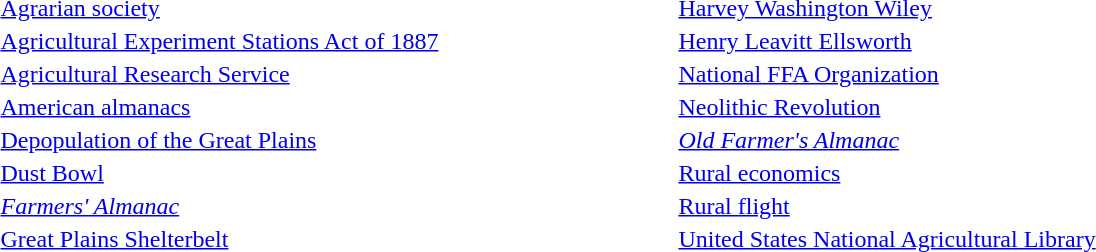<table style="width: 70%; border: none; text-align: left;">
<tr>
<td><a href='#'>Agrarian society</a></td>
<td><a href='#'>Harvey Washington Wiley</a></td>
</tr>
<tr>
<td><a href='#'>Agricultural Experiment Stations Act of 1887</a></td>
<td><a href='#'>Henry Leavitt Ellsworth</a></td>
</tr>
<tr>
<td><a href='#'>Agricultural Research Service</a></td>
<td><a href='#'>National FFA Organization</a></td>
</tr>
<tr>
<td><a href='#'>American almanacs</a></td>
<td><a href='#'>Neolithic Revolution</a></td>
</tr>
<tr>
<td><a href='#'>Depopulation of the Great Plains</a></td>
<td><em><a href='#'>Old Farmer's Almanac</a></em></td>
</tr>
<tr>
<td><a href='#'>Dust Bowl</a></td>
<td><a href='#'>Rural economics</a></td>
</tr>
<tr>
<td><em><a href='#'>Farmers' Almanac</a></em></td>
<td><a href='#'>Rural flight</a></td>
</tr>
<tr>
<td><a href='#'>Great Plains Shelterbelt</a></td>
<td><a href='#'>United States National Agricultural Library</a></td>
</tr>
</table>
